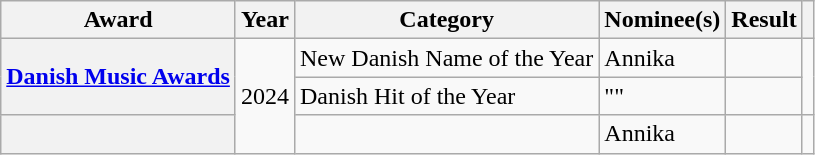<table class="wikitable sortable plainrowheaders">
<tr>
<th scope="col">Award</th>
<th scope="col">Year</th>
<th scope="col">Category</th>
<th scope="col">Nominee(s)</th>
<th scope="col">Result</th>
<th scope="col" class="unsortable"></th>
</tr>
<tr>
<th scope="row" rowspan="2"><a href='#'>Danish Music Awards</a></th>
<td rowspan="3">2024</td>
<td>New Danish Name of the Year</td>
<td>Annika</td>
<td></td>
<td align="center" rowspan="2"></td>
</tr>
<tr>
<td>Danish Hit of the Year</td>
<td>""</td>
<td></td>
</tr>
<tr>
<th scope="row"></th>
<td></td>
<td>Annika</td>
<td></td>
<td align="center"></td>
</tr>
</table>
